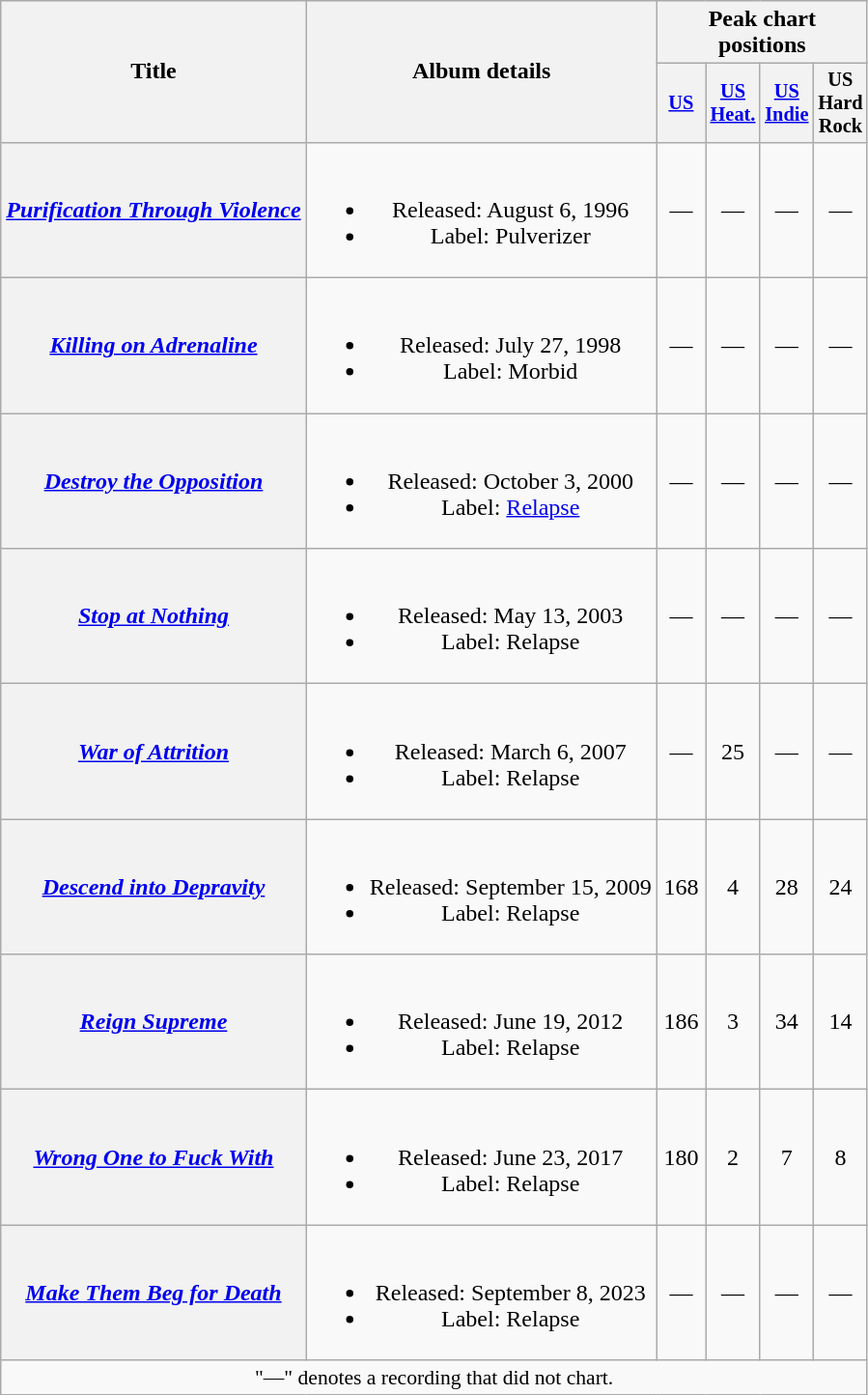<table class="wikitable plainrowheaders" style="text-align:center;">
<tr>
<th scope="col" rowspan="2">Title</th>
<th scope="col" rowspan="2">Album details</th>
<th scope="col" colspan="4">Peak chart positions</th>
</tr>
<tr>
<th style="width:2em;font-size:85%"><a href='#'>US</a><br></th>
<th style="width:2em;font-size:85%"><a href='#'>US<br>Heat.</a><br></th>
<th style="width:2em;font-size:85%"><a href='#'>US<br>Indie</a><br></th>
<th style="width:2em;font-size:85%">US<br>Hard Rock<br></th>
</tr>
<tr>
<th scope="row"><em><a href='#'>Purification Through Violence</a></em></th>
<td><br><ul><li>Released: August 6, 1996</li><li>Label: Pulverizer</li></ul></td>
<td>—</td>
<td>—</td>
<td>—</td>
<td>—</td>
</tr>
<tr>
<th scope="row"><em><a href='#'>Killing on Adrenaline</a></em></th>
<td><br><ul><li>Released: July 27, 1998</li><li>Label: Morbid</li></ul></td>
<td>—</td>
<td>—</td>
<td>—</td>
<td>—</td>
</tr>
<tr>
<th scope="row"><em><a href='#'>Destroy the Opposition</a></em></th>
<td><br><ul><li>Released: October 3, 2000</li><li>Label: <a href='#'>Relapse</a></li></ul></td>
<td>—</td>
<td>—</td>
<td>—</td>
<td>—</td>
</tr>
<tr>
<th scope="row"><em><a href='#'>Stop at Nothing</a></em></th>
<td><br><ul><li>Released: May 13, 2003</li><li>Label: Relapse</li></ul></td>
<td>—</td>
<td>—</td>
<td>—</td>
<td>—</td>
</tr>
<tr>
<th scope="row"><em><a href='#'>War of Attrition</a></em></th>
<td><br><ul><li>Released: March 6, 2007</li><li>Label: Relapse</li></ul></td>
<td>—</td>
<td>25</td>
<td>—</td>
<td>—</td>
</tr>
<tr>
<th scope="row"><em><a href='#'>Descend into Depravity</a></em></th>
<td><br><ul><li>Released: September 15, 2009</li><li>Label: Relapse</li></ul></td>
<td>168</td>
<td>4</td>
<td>28</td>
<td>24</td>
</tr>
<tr>
<th scope="row"><em><a href='#'>Reign Supreme</a></em></th>
<td><br><ul><li>Released: June 19, 2012</li><li>Label: Relapse</li></ul></td>
<td>186</td>
<td>3</td>
<td>34</td>
<td>14</td>
</tr>
<tr>
<th scope="row"><em><a href='#'>Wrong One to Fuck With</a></em></th>
<td><br><ul><li>Released: June 23, 2017</li><li>Label: Relapse</li></ul></td>
<td>180</td>
<td>2</td>
<td>7</td>
<td>8</td>
</tr>
<tr>
<th scope="row"><em><a href='#'>Make Them Beg for Death</a></em></th>
<td><br><ul><li>Released: September 8, 2023</li><li>Label: Relapse</li></ul></td>
<td>—</td>
<td>—</td>
<td>—</td>
<td>—</td>
</tr>
<tr>
<td colspan="15" style="font-size:90%;">"—" denotes a recording that did not chart.</td>
</tr>
</table>
